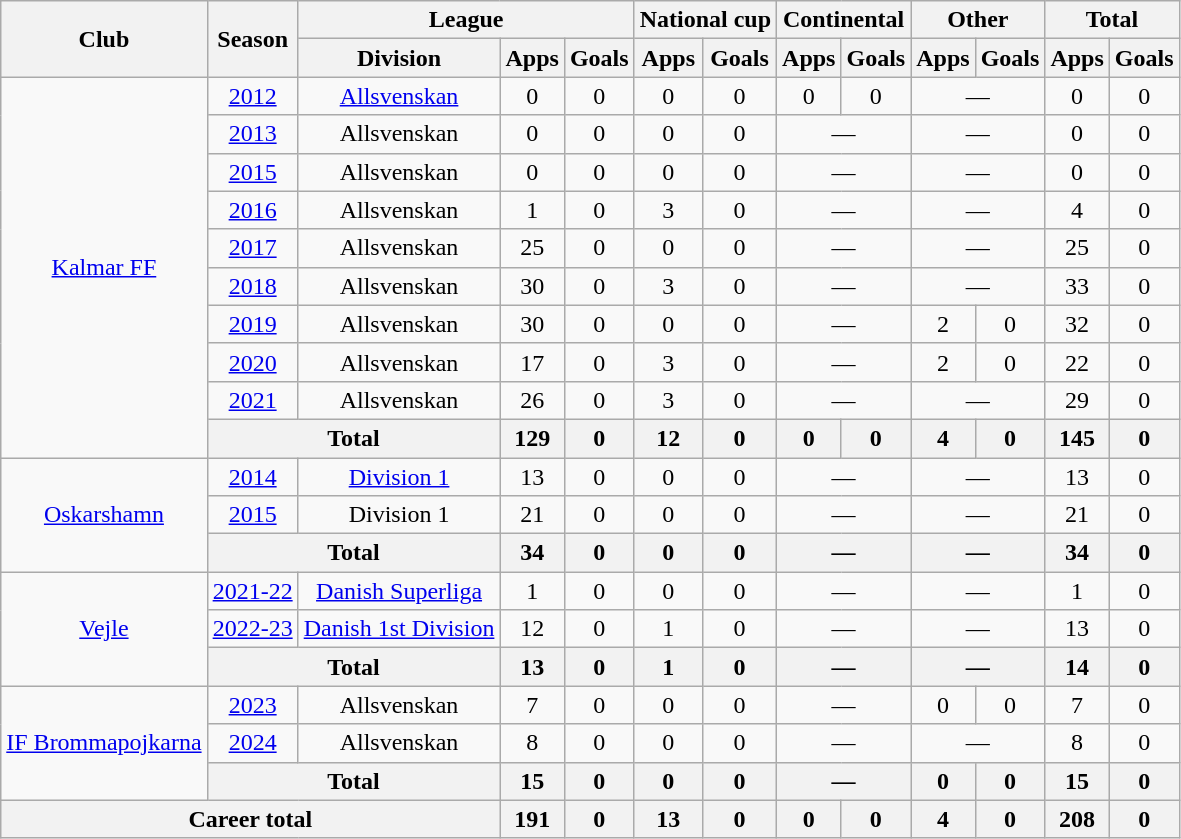<table class="wikitable" style="text-align: center;">
<tr>
<th rowspan="2">Club</th>
<th rowspan="2">Season</th>
<th colspan="3">League</th>
<th colspan="2">National cup</th>
<th colspan="2">Continental</th>
<th colspan="2">Other</th>
<th colspan="2">Total</th>
</tr>
<tr>
<th>Division</th>
<th>Apps</th>
<th>Goals</th>
<th>Apps</th>
<th>Goals</th>
<th>Apps</th>
<th>Goals</th>
<th>Apps</th>
<th>Goals</th>
<th>Apps</th>
<th>Goals</th>
</tr>
<tr>
<td rowspan="10"><a href='#'>Kalmar FF</a></td>
<td><a href='#'>2012</a></td>
<td><a href='#'>Allsvenskan</a></td>
<td>0</td>
<td>0</td>
<td>0</td>
<td>0</td>
<td>0</td>
<td>0</td>
<td colspan="2">—</td>
<td>0</td>
<td>0</td>
</tr>
<tr>
<td><a href='#'>2013</a></td>
<td>Allsvenskan</td>
<td>0</td>
<td>0</td>
<td>0</td>
<td>0</td>
<td colspan="2">—</td>
<td colspan="2">—</td>
<td>0</td>
<td>0</td>
</tr>
<tr>
<td><a href='#'>2015</a></td>
<td>Allsvenskan</td>
<td>0</td>
<td>0</td>
<td>0</td>
<td>0</td>
<td colspan="2">—</td>
<td colspan="2">—</td>
<td>0</td>
<td>0</td>
</tr>
<tr>
<td><a href='#'>2016</a></td>
<td>Allsvenskan</td>
<td>1</td>
<td>0</td>
<td>3</td>
<td>0</td>
<td colspan="2">—</td>
<td colspan="2">—</td>
<td>4</td>
<td>0</td>
</tr>
<tr>
<td><a href='#'>2017</a></td>
<td>Allsvenskan</td>
<td>25</td>
<td>0</td>
<td>0</td>
<td>0</td>
<td colspan="2">—</td>
<td colspan="2">—</td>
<td>25</td>
<td>0</td>
</tr>
<tr>
<td><a href='#'>2018</a></td>
<td>Allsvenskan</td>
<td>30</td>
<td>0</td>
<td>3</td>
<td>0</td>
<td colspan="2">—</td>
<td colspan="2">—</td>
<td>33</td>
<td>0</td>
</tr>
<tr>
<td><a href='#'>2019</a></td>
<td>Allsvenskan</td>
<td>30</td>
<td>0</td>
<td>0</td>
<td>0</td>
<td colspan="2">—</td>
<td>2</td>
<td>0</td>
<td>32</td>
<td>0</td>
</tr>
<tr>
<td><a href='#'>2020</a></td>
<td>Allsvenskan</td>
<td>17</td>
<td>0</td>
<td>3</td>
<td>0</td>
<td colspan="2">—</td>
<td>2</td>
<td>0</td>
<td>22</td>
<td>0</td>
</tr>
<tr>
<td><a href='#'>2021</a></td>
<td>Allsvenskan</td>
<td>26</td>
<td>0</td>
<td>3</td>
<td>0</td>
<td colspan="2">—</td>
<td colspan="2">—</td>
<td>29</td>
<td>0</td>
</tr>
<tr>
<th colspan="2">Total</th>
<th>129</th>
<th>0</th>
<th>12</th>
<th>0</th>
<th>0</th>
<th>0</th>
<th>4</th>
<th>0</th>
<th>145</th>
<th>0</th>
</tr>
<tr>
<td rowspan="3"><a href='#'>Oskarshamn</a></td>
<td><a href='#'>2014</a></td>
<td><a href='#'>Division 1</a></td>
<td>13</td>
<td>0</td>
<td>0</td>
<td>0</td>
<td colspan="2">—</td>
<td colspan="2">—</td>
<td>13</td>
<td>0</td>
</tr>
<tr>
<td><a href='#'>2015</a></td>
<td>Division 1</td>
<td>21</td>
<td>0</td>
<td>0</td>
<td>0</td>
<td colspan="2">—</td>
<td colspan="2">—</td>
<td>21</td>
<td>0</td>
</tr>
<tr>
<th colspan="2">Total</th>
<th>34</th>
<th>0</th>
<th>0</th>
<th>0</th>
<th colspan="2">—</th>
<th colspan="2">—</th>
<th>34</th>
<th>0</th>
</tr>
<tr>
<td rowspan="3"><a href='#'>Vejle</a></td>
<td><a href='#'>2021-22</a></td>
<td><a href='#'>Danish Superliga</a></td>
<td>1</td>
<td>0</td>
<td>0</td>
<td>0</td>
<td colspan="2">—</td>
<td colspan="2">—</td>
<td>1</td>
<td>0</td>
</tr>
<tr>
<td><a href='#'>2022-23</a></td>
<td><a href='#'>Danish 1st Division</a></td>
<td>12</td>
<td>0</td>
<td>1</td>
<td>0</td>
<td colspan="2">—</td>
<td colspan="2">—</td>
<td>13</td>
<td>0</td>
</tr>
<tr>
<th colspan="2">Total</th>
<th>13</th>
<th>0</th>
<th>1</th>
<th>0</th>
<th colspan="2">—</th>
<th colspan="2">—</th>
<th>14</th>
<th>0</th>
</tr>
<tr>
<td rowspan="3"><a href='#'>IF Brommapojkarna</a></td>
<td><a href='#'>2023</a></td>
<td>Allsvenskan</td>
<td>7</td>
<td>0</td>
<td>0</td>
<td>0</td>
<td colspan="2">—</td>
<td>0</td>
<td>0</td>
<td>7</td>
<td>0</td>
</tr>
<tr>
<td><a href='#'>2024</a></td>
<td>Allsvenskan</td>
<td>8</td>
<td>0</td>
<td>0</td>
<td>0</td>
<td colspan="2">—</td>
<td colspan="2">—</td>
<td>8</td>
<td>0</td>
</tr>
<tr>
<th colspan="2">Total</th>
<th>15</th>
<th>0</th>
<th>0</th>
<th>0</th>
<th colspan="2">—</th>
<th>0</th>
<th>0</th>
<th>15</th>
<th>0</th>
</tr>
<tr>
<th colspan="3">Career total</th>
<th>191</th>
<th>0</th>
<th>13</th>
<th>0</th>
<th>0</th>
<th>0</th>
<th>4</th>
<th>0</th>
<th>208</th>
<th>0</th>
</tr>
</table>
